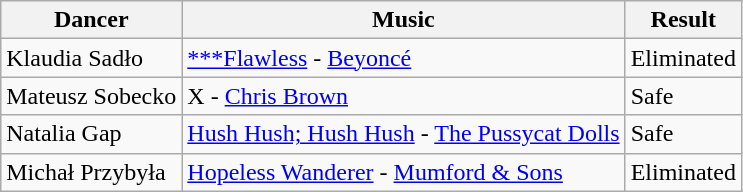<table class="wikitable">
<tr>
<th>Dancer</th>
<th>Music</th>
<th>Result</th>
</tr>
<tr>
<td>Klaudia Sadło</td>
<td><a href='#'>***Flawless</a> - <a href='#'>Beyoncé</a></td>
<td>Eliminated</td>
</tr>
<tr>
<td>Mateusz Sobecko</td>
<td>X - <a href='#'>Chris Brown</a></td>
<td>Safe</td>
</tr>
<tr>
<td>Natalia Gap</td>
<td><a href='#'>Hush Hush; Hush Hush</a> - <a href='#'>The Pussycat Dolls</a></td>
<td>Safe</td>
</tr>
<tr>
<td>Michał Przybyła</td>
<td><a href='#'>Hopeless Wanderer</a> - <a href='#'>Mumford & Sons</a></td>
<td>Eliminated</td>
</tr>
</table>
